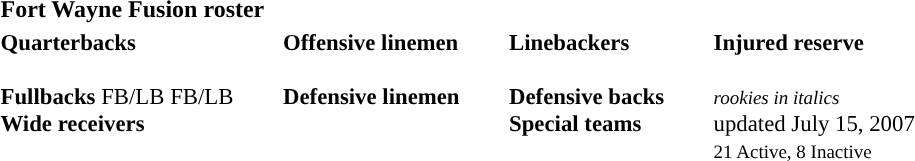<table class="toccolours" style="text-align: left;">
<tr>
<th colspan="7"><strong>Fort Wayne Fusion roster</strong></th>
</tr>
<tr>
<td style="font-size: 95%;vertical-align:top;"><strong>Quarterbacks</strong><br>
<br><strong>Fullbacks</strong>
 FB/LB
 FB/LB<br><strong>Wide receivers</strong>



</td>
<td style="width: 25px;"></td>
<td style="font-size: 95%;vertical-align:top;"><strong>Offensive linemen</strong><br>
 


<br><strong>Defensive linemen</strong>


</td>
<td style="width: 25px;"></td>
<td style="font-size: 95%;vertical-align:top;"><strong>Linebackers</strong><br>

<br><strong>Defensive backs</strong>



<br><strong>Special teams</strong>
</td>
<td style="width: 25px;"></td>
<td style="font-size: 95%;vertical-align:top;"><strong>Injured reserve</strong><br>






<br><small><em>rookies in italics</em></small><br>
 updated July 15, 2007<br>
<small>21 Active, 8 Inactive</small></td>
</tr>
</table>
